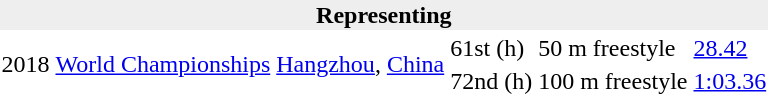<table>
<tr>
<th bgcolor="#eeeeee" colspan="6">Representing </th>
</tr>
<tr>
<td rowspan=2>2018</td>
<td rowspan=2><a href='#'>World Championships</a></td>
<td rowspan=2 align=left> <a href='#'>Hangzhou</a>, <a href='#'>China</a></td>
<td>61st (h)</td>
<td>50 m freestyle</td>
<td><a href='#'>28.42</a></td>
</tr>
<tr>
<td>72nd (h)</td>
<td>100 m freestyle</td>
<td><a href='#'>1:03.36</a></td>
</tr>
</table>
